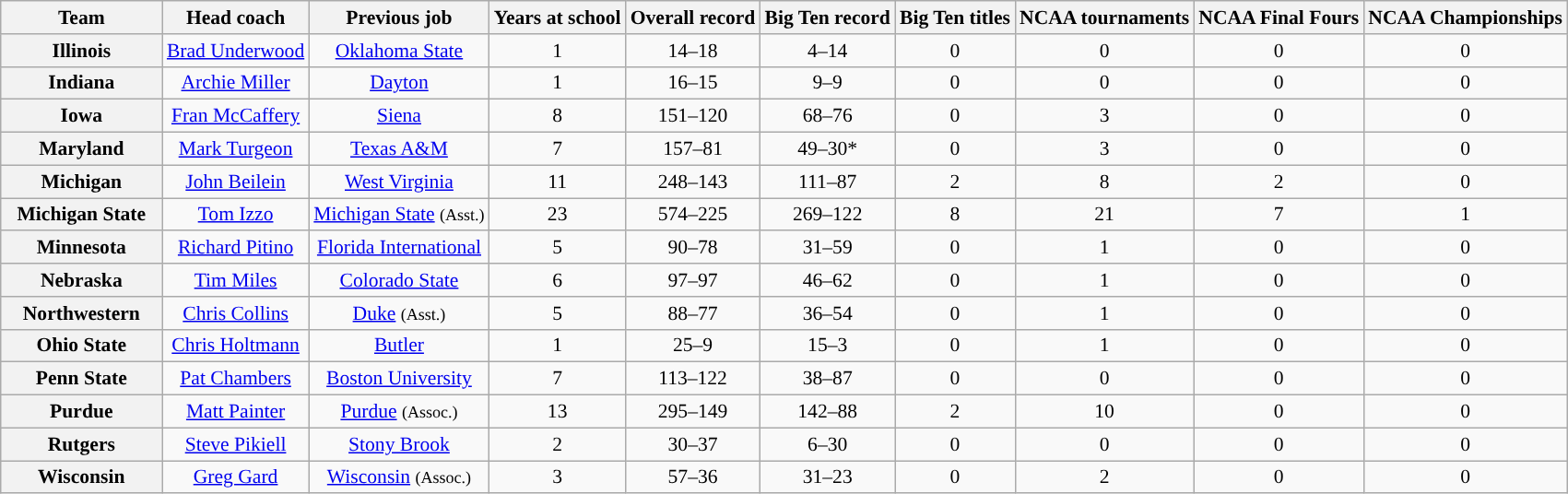<table class="wikitable sortable" style="text-align: center;font-size:90%;">
<tr>
<th width="110">Team</th>
<th>Head coach</th>
<th>Previous job</th>
<th>Years at school</th>
<th>Overall record</th>
<th>Big Ten record</th>
<th>Big Ten titles</th>
<th>NCAA tournaments</th>
<th>NCAA Final Fours</th>
<th>NCAA Championships</th>
</tr>
<tr>
<th>Illinois</th>
<td><a href='#'>Brad Underwood</a></td>
<td><a href='#'>Oklahoma State</a></td>
<td>1</td>
<td>14–18</td>
<td>4–14</td>
<td>0</td>
<td>0</td>
<td>0</td>
<td>0</td>
</tr>
<tr>
<th style=>Indiana</th>
<td><a href='#'>Archie Miller</a></td>
<td><a href='#'>Dayton</a></td>
<td>1</td>
<td>16–15</td>
<td>9–9</td>
<td>0</td>
<td>0</td>
<td>0</td>
<td>0</td>
</tr>
<tr>
<th style=>Iowa</th>
<td><a href='#'>Fran McCaffery</a></td>
<td><a href='#'>Siena</a></td>
<td>8</td>
<td>151–120</td>
<td>68–76</td>
<td>0</td>
<td>3</td>
<td>0</td>
<td>0</td>
</tr>
<tr>
<th style=>Maryland</th>
<td><a href='#'>Mark Turgeon</a></td>
<td><a href='#'>Texas A&M</a></td>
<td>7</td>
<td>157–81</td>
<td>49–30*</td>
<td>0</td>
<td>3</td>
<td>0</td>
<td>0</td>
</tr>
<tr>
<th style=>Michigan</th>
<td><a href='#'>John Beilein</a></td>
<td><a href='#'>West Virginia</a></td>
<td>11</td>
<td>248–143</td>
<td>111–87</td>
<td>2</td>
<td>8</td>
<td>2</td>
<td>0</td>
</tr>
<tr>
<th style=>Michigan State</th>
<td><a href='#'>Tom Izzo</a></td>
<td><a href='#'>Michigan State</a> <small>(Asst.)</small></td>
<td>23</td>
<td>574–225</td>
<td>269–122</td>
<td>8</td>
<td>21</td>
<td>7</td>
<td>1</td>
</tr>
<tr>
<th style=>Minnesota</th>
<td><a href='#'>Richard Pitino</a></td>
<td><a href='#'>Florida International</a></td>
<td>5</td>
<td>90–78</td>
<td>31–59</td>
<td>0</td>
<td>1</td>
<td>0</td>
<td>0</td>
</tr>
<tr>
<th style=>Nebraska</th>
<td><a href='#'>Tim Miles</a></td>
<td><a href='#'>Colorado State</a></td>
<td>6</td>
<td>97–97</td>
<td>46–62</td>
<td>0</td>
<td>1</td>
<td>0</td>
<td>0</td>
</tr>
<tr>
<th style=>Northwestern</th>
<td><a href='#'>Chris Collins</a></td>
<td><a href='#'>Duke</a> <small>(Asst.)</small></td>
<td>5</td>
<td>88–77</td>
<td>36–54</td>
<td>0</td>
<td>1</td>
<td>0</td>
<td>0</td>
</tr>
<tr>
<th style=>Ohio State</th>
<td><a href='#'>Chris Holtmann</a></td>
<td><a href='#'>Butler</a></td>
<td>1</td>
<td>25–9</td>
<td>15–3</td>
<td>0</td>
<td>1</td>
<td>0</td>
<td>0</td>
</tr>
<tr>
<th style=>Penn State</th>
<td><a href='#'>Pat Chambers</a></td>
<td><a href='#'>Boston University</a></td>
<td>7</td>
<td>113–122</td>
<td>38–87</td>
<td>0</td>
<td>0</td>
<td>0</td>
<td>0</td>
</tr>
<tr>
<th style=>Purdue</th>
<td><a href='#'>Matt Painter</a></td>
<td><a href='#'>Purdue</a> <small>(Assoc.)</small></td>
<td>13</td>
<td>295–149</td>
<td>142–88</td>
<td>2</td>
<td>10</td>
<td>0</td>
<td>0</td>
</tr>
<tr>
<th style=>Rutgers</th>
<td><a href='#'>Steve Pikiell</a></td>
<td><a href='#'>Stony Brook</a></td>
<td>2</td>
<td>30–37</td>
<td>6–30</td>
<td>0</td>
<td>0</td>
<td>0</td>
<td>0</td>
</tr>
<tr>
<th style=>Wisconsin</th>
<td><a href='#'>Greg Gard</a></td>
<td><a href='#'>Wisconsin</a> <small>(Assoc.)</small></td>
<td>3</td>
<td>57–36</td>
<td>31–23</td>
<td>0</td>
<td>2</td>
<td>0</td>
<td>0</td>
</tr>
</table>
